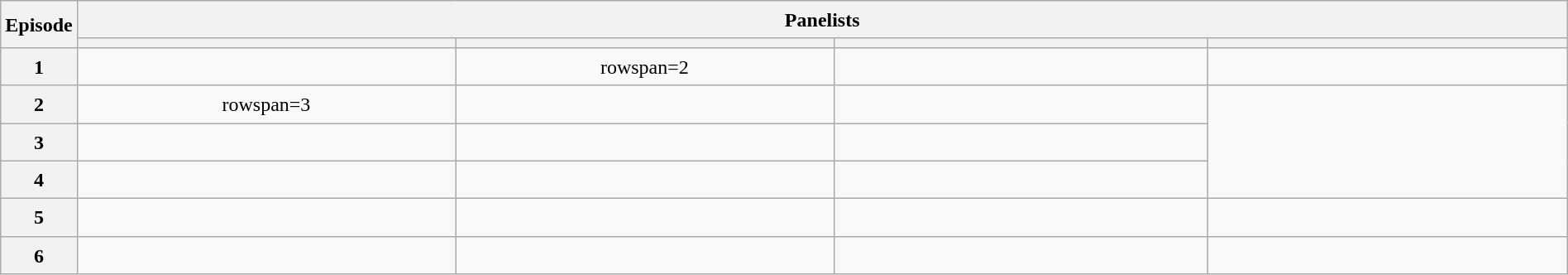<table class="wikitable plainrowheaders mw-collapsible" style="text-align:center; line-height:23px; width:100%;">
<tr>
<th rowspan="2" width="1%">Episode</th>
<th colspan="4">Panelists</th>
</tr>
<tr>
<th width="25%"></th>
<th width="25%"></th>
<th width="25%"></th>
<th width="25%"></th>
</tr>
<tr>
<th>1</th>
<td></td>
<td>rowspan=2 </td>
<td></td>
<td></td>
</tr>
<tr>
<th>2</th>
<td>rowspan=3 </td>
<td></td>
<td></td>
</tr>
<tr>
<th>3</th>
<td></td>
<td></td>
<td></td>
</tr>
<tr>
<th>4</th>
<td></td>
<td></td>
<td></td>
</tr>
<tr>
<th>5</th>
<td></td>
<td></td>
<td></td>
<td></td>
</tr>
<tr>
<th>6</th>
<td></td>
<td></td>
<td></td>
<td></td>
</tr>
</table>
